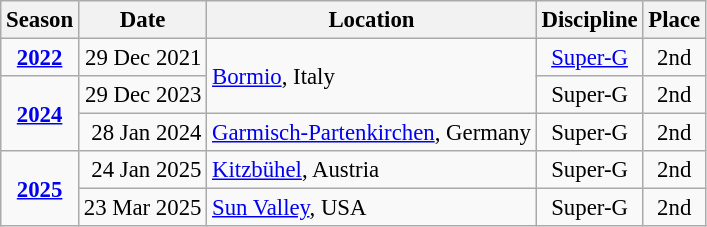<table class="wikitable" style="text-align:center; font-size:95%;">
<tr>
<th>Season</th>
<th>Date</th>
<th>Location</th>
<th>Discipline</th>
<th>Place</th>
</tr>
<tr>
<td><strong><a href='#'>2022</a></strong></td>
<td align="right">29 Dec 2021</td>
<td rowspan=2 align="left"> <a href='#'>Bormio</a>, Italy</td>
<td><a href='#'>Super-G</a></td>
<td>2nd</td>
</tr>
<tr>
<td rowspan=2><strong><a href='#'>2024</a></strong></td>
<td align="right">29 Dec 2023</td>
<td>Super-G</td>
<td>2nd</td>
</tr>
<tr>
<td align="right">28 Jan 2024</td>
<td align="left"> <a href='#'>Garmisch-Partenkirchen</a>, Germany</td>
<td>Super-G</td>
<td>2nd</td>
</tr>
<tr>
<td rowspan=2><strong><a href='#'>2025</a></strong></td>
<td align="right">24 Jan 2025</td>
<td align="left"> <a href='#'>Kitzbühel</a>, Austria</td>
<td>Super-G</td>
<td>2nd</td>
</tr>
<tr>
<td align="right">23 Mar 2025</td>
<td align="left"> <a href='#'>Sun Valley</a>, USA</td>
<td>Super-G</td>
<td>2nd</td>
</tr>
</table>
